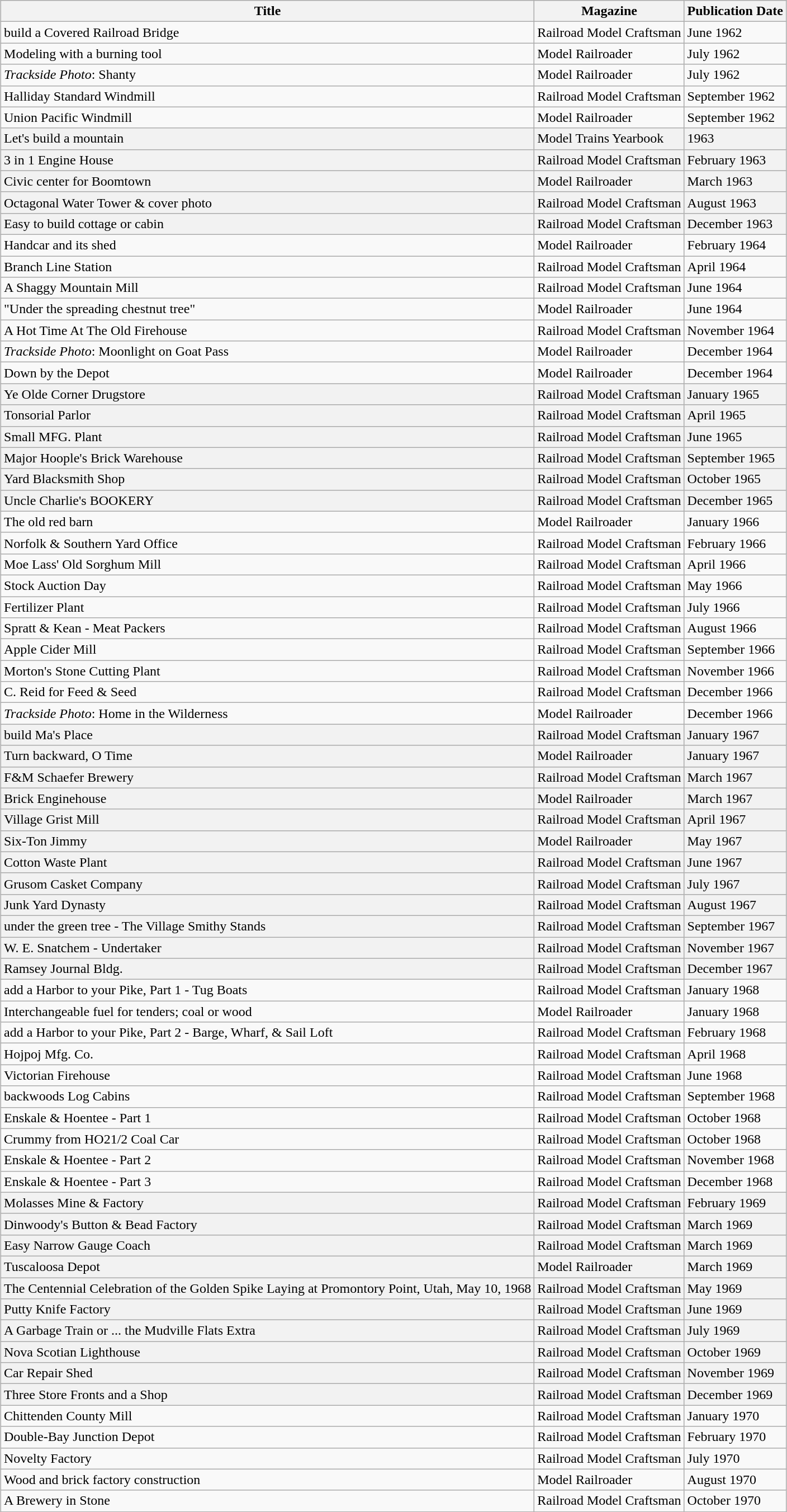<table class="wikitable" style="margin-left: auto; margin-right: auto; border: none;">
<tr>
<th>Title</th>
<th>Magazine</th>
<th>Publication Date</th>
</tr>
<tr>
<td>build a Covered Railroad Bridge</td>
<td>Railroad Model Craftsman</td>
<td>June 1962</td>
</tr>
<tr>
<td>Modeling with a burning tool</td>
<td>Model Railroader</td>
<td>July 1962</td>
</tr>
<tr>
<td><em>Trackside Photo</em>: Shanty</td>
<td>Model Railroader</td>
<td>July 1962</td>
</tr>
<tr>
<td>Halliday Standard Windmill</td>
<td>Railroad Model Craftsman</td>
<td>September 1962</td>
</tr>
<tr>
<td>Union Pacific Windmill</td>
<td>Model Railroader</td>
<td>September 1962</td>
</tr>
<tr>
<td style="background: #f2f2f2;">Let's build a mountain</td>
<td style="background: #f2f2f2;">Model Trains Yearbook</td>
<td style="background: #f2f2f2;">1963</td>
</tr>
<tr>
<td style="background: #f2f2f2;">3 in 1 Engine House</td>
<td style="background: #f2f2f2;">Railroad Model Craftsman</td>
<td style="background: #f2f2f2;">February 1963</td>
</tr>
<tr>
<td style="background: #f2f2f2;">Civic center for Boomtown</td>
<td style="background: #f2f2f2;">Model Railroader</td>
<td style="background: #f2f2f2;">March 1963</td>
</tr>
<tr>
<td style="background: #f2f2f2;">Octagonal Water Tower & cover photo</td>
<td style="background: #f2f2f2;">Railroad Model Craftsman</td>
<td style="background: #f2f2f2;">August 1963</td>
</tr>
<tr>
<td style="background: #f2f2f2;">Easy to build cottage or cabin</td>
<td style="background: #f2f2f2;">Railroad Model Craftsman</td>
<td style="background: #f2f2f2;">December 1963</td>
</tr>
<tr>
<td>Handcar and its shed</td>
<td>Model Railroader</td>
<td>February 1964</td>
</tr>
<tr>
<td>Branch Line Station</td>
<td>Railroad Model Craftsman</td>
<td>April 1964</td>
</tr>
<tr>
<td>A Shaggy Mountain Mill</td>
<td>Railroad Model Craftsman</td>
<td>June 1964</td>
</tr>
<tr>
<td>"Under the spreading chestnut tree"</td>
<td>Model Railroader</td>
<td>June 1964</td>
</tr>
<tr>
<td>A Hot Time At The Old Firehouse</td>
<td>Railroad Model Craftsman</td>
<td>November 1964</td>
</tr>
<tr>
<td><em>Trackside Photo</em>: Moonlight on Goat Pass</td>
<td>Model Railroader</td>
<td>December 1964</td>
</tr>
<tr>
<td>Down by the Depot</td>
<td>Model Railroader</td>
<td>December 1964</td>
</tr>
<tr>
<td style="background: #f2f2f2;">Ye Olde Corner Drugstore</td>
<td style="background: #f2f2f2;">Railroad Model Craftsman</td>
<td style="background: #f2f2f2;">January 1965</td>
</tr>
<tr>
<td style="background: #f2f2f2;">Tonsorial Parlor</td>
<td style="background: #f2f2f2;">Railroad Model Craftsman</td>
<td style="background: #f2f2f2;">April 1965</td>
</tr>
<tr>
<td style="background: #f2f2f2;">Small MFG. Plant</td>
<td style="background: #f2f2f2;">Railroad Model Craftsman</td>
<td style="background: #f2f2f2;">June 1965</td>
</tr>
<tr>
<td style="background: #f2f2f2;">Major Hoople's Brick Warehouse</td>
<td style="background: #f2f2f2;">Railroad Model Craftsman</td>
<td style="background: #f2f2f2;">September 1965</td>
</tr>
<tr>
<td style="background: #f2f2f2;">Yard Blacksmith Shop</td>
<td style="background: #f2f2f2;">Railroad Model Craftsman</td>
<td style="background: #f2f2f2;">October 1965</td>
</tr>
<tr>
<td style="background: #f2f2f2;">Uncle Charlie's BOOKERY</td>
<td style="background: #f2f2f2;">Railroad Model Craftsman</td>
<td style="background: #f2f2f2;">December 1965</td>
</tr>
<tr>
<td>The old red barn</td>
<td>Model Railroader</td>
<td>January 1966</td>
</tr>
<tr>
<td>Norfolk & Southern Yard Office</td>
<td>Railroad Model Craftsman</td>
<td>February 1966</td>
</tr>
<tr>
<td>Moe Lass' Old Sorghum Mill</td>
<td>Railroad Model Craftsman</td>
<td>April 1966</td>
</tr>
<tr>
<td>Stock Auction Day</td>
<td>Railroad Model Craftsman</td>
<td>May 1966</td>
</tr>
<tr>
<td>Fertilizer Plant</td>
<td>Railroad Model Craftsman</td>
<td>July 1966</td>
</tr>
<tr>
<td>Spratt & Kean - Meat Packers</td>
<td>Railroad Model Craftsman</td>
<td>August 1966</td>
</tr>
<tr>
<td>Apple Cider Mill</td>
<td>Railroad Model Craftsman</td>
<td>September 1966</td>
</tr>
<tr>
<td>Morton's Stone Cutting Plant</td>
<td>Railroad Model Craftsman</td>
<td>November 1966</td>
</tr>
<tr>
<td>C. Reid for Feed & Seed</td>
<td>Railroad Model Craftsman</td>
<td>December 1966</td>
</tr>
<tr>
<td><em>Trackside Photo</em>: Home in the Wilderness</td>
<td>Model Railroader</td>
<td>December 1966</td>
</tr>
<tr>
<td style="background: #f2f2f2;">build Ma's Place</td>
<td style="background: #f2f2f2;">Railroad Model Craftsman</td>
<td style="background: #f2f2f2;">January 1967</td>
</tr>
<tr>
<td style="background: #f2f2f2;">Turn backward, O Time</td>
<td style="background: #f2f2f2;">Model Railroader</td>
<td style="background: #f2f2f2;">January 1967</td>
</tr>
<tr>
<td style="background: #f2f2f2;">F&M Schaefer Brewery</td>
<td style="background: #f2f2f2;">Railroad Model Craftsman</td>
<td style="background: #f2f2f2;">March 1967</td>
</tr>
<tr>
<td style="background: #f2f2f2;">Brick Enginehouse</td>
<td style="background: #f2f2f2;">Model Railroader</td>
<td style="background: #f2f2f2;">March 1967</td>
</tr>
<tr>
<td style="background: #f2f2f2;">Village Grist Mill</td>
<td style="background: #f2f2f2;">Railroad Model Craftsman</td>
<td style="background: #f2f2f2;">April 1967</td>
</tr>
<tr>
<td style="background: #f2f2f2;">Six-Ton Jimmy</td>
<td style="background: #f2f2f2;">Model Railroader</td>
<td style="background: #f2f2f2;">May 1967</td>
</tr>
<tr>
<td style="background: #f2f2f2;">Cotton Waste Plant</td>
<td style="background: #f2f2f2;">Railroad Model Craftsman</td>
<td style="background: #f2f2f2;">June 1967</td>
</tr>
<tr>
<td style="background: #f2f2f2;">Grusom Casket Company</td>
<td style="background: #f2f2f2;">Railroad Model Craftsman</td>
<td style="background: #f2f2f2;">July 1967</td>
</tr>
<tr>
<td style="background: #f2f2f2;">Junk Yard Dynasty</td>
<td style="background: #f2f2f2;">Railroad Model Craftsman</td>
<td style="background: #f2f2f2;">August 1967</td>
</tr>
<tr>
<td style="background: #f2f2f2;">under the green tree - The Village Smithy Stands</td>
<td style="background: #f2f2f2;">Railroad Model Craftsman</td>
<td style="background: #f2f2f2;">September 1967</td>
</tr>
<tr>
<td style="background: #f2f2f2;">W. E. Snatchem - Undertaker</td>
<td style="background: #f2f2f2;">Railroad Model Craftsman</td>
<td style="background: #f2f2f2;">November 1967</td>
</tr>
<tr>
<td style="background: #f2f2f2;">Ramsey Journal Bldg.</td>
<td style="background: #f2f2f2;">Railroad Model Craftsman</td>
<td style="background: #f2f2f2;">December 1967</td>
</tr>
<tr>
<td>add a Harbor to your Pike, Part 1 - Tug Boats</td>
<td>Railroad Model Craftsman</td>
<td>January 1968</td>
</tr>
<tr>
<td>Interchangeable fuel for tenders; coal or wood</td>
<td>Model Railroader</td>
<td>January 1968</td>
</tr>
<tr>
<td>add a Harbor to your Pike, Part 2 - Barge, Wharf, & Sail Loft</td>
<td>Railroad Model Craftsman</td>
<td>February 1968</td>
</tr>
<tr>
<td>Hojpoj Mfg. Co.</td>
<td>Railroad Model Craftsman</td>
<td>April 1968</td>
</tr>
<tr>
<td>Victorian Firehouse</td>
<td>Railroad Model Craftsman</td>
<td>June 1968</td>
</tr>
<tr>
<td>backwoods Log Cabins</td>
<td>Railroad Model Craftsman</td>
<td>September 1968</td>
</tr>
<tr>
<td>Enskale & Hoentee - Part 1</td>
<td>Railroad Model Craftsman</td>
<td>October 1968</td>
</tr>
<tr>
<td>Crummy from HO21/2 Coal Car</td>
<td>Railroad Model Craftsman</td>
<td>October 1968</td>
</tr>
<tr>
<td>Enskale & Hoentee - Part 2</td>
<td>Railroad Model Craftsman</td>
<td>November 1968</td>
</tr>
<tr>
<td>Enskale & Hoentee - Part 3</td>
<td>Railroad Model Craftsman</td>
<td>December 1968</td>
</tr>
<tr>
<td style="background: #f2f2f2;">Molasses Mine & Factory</td>
<td style="background: #f2f2f2;">Railroad Model Craftsman</td>
<td style="background: #f2f2f2;">February 1969</td>
</tr>
<tr>
<td style="background: #f2f2f2;">Dinwoody's Button & Bead Factory</td>
<td style="background: #f2f2f2;">Railroad Model Craftsman</td>
<td style="background: #f2f2f2;">March 1969</td>
</tr>
<tr>
<td style="background: #f2f2f2;">Easy Narrow Gauge Coach</td>
<td style="background: #f2f2f2;">Railroad Model Craftsman</td>
<td style="background: #f2f2f2;">March 1969</td>
</tr>
<tr>
<td style="background: #f2f2f2;">Tuscaloosa Depot</td>
<td style="background: #f2f2f2;">Model Railroader</td>
<td style="background: #f2f2f2;">March 1969</td>
</tr>
<tr>
<td style="background: #f2f2f2;">The Centennial Celebration of the Golden Spike Laying at Promontory Point, Utah, May 10, 1968</td>
<td style="background: #f2f2f2;">Railroad Model Craftsman</td>
<td style="background: #f2f2f2;">May 1969</td>
</tr>
<tr>
<td style="background: #f2f2f2;">Putty Knife Factory</td>
<td style="background: #f2f2f2;">Railroad Model Craftsman</td>
<td style="background: #f2f2f2;">June 1969</td>
</tr>
<tr>
<td style="background: #f2f2f2;">A Garbage Train or ... the Mudville Flats Extra</td>
<td style="background: #f2f2f2;">Railroad Model Craftsman</td>
<td style="background: #f2f2f2;">July 1969</td>
</tr>
<tr>
<td style="background: #f2f2f2;">Nova Scotian Lighthouse</td>
<td style="background: #f2f2f2;">Railroad Model Craftsman</td>
<td style="background: #f2f2f2;">October 1969</td>
</tr>
<tr>
<td style="background: #f2f2f2;">Car Repair Shed</td>
<td style="background: #f2f2f2;">Railroad Model Craftsman</td>
<td style="background: #f2f2f2;">November 1969</td>
</tr>
<tr>
<td style="background: #f2f2f2;">Three Store Fronts and a Shop</td>
<td style="background: #f2f2f2;">Railroad Model Craftsman</td>
<td style="background: #f2f2f2;">December 1969</td>
</tr>
<tr>
<td>Chittenden County Mill</td>
<td>Railroad Model Craftsman</td>
<td>January 1970</td>
</tr>
<tr>
<td>Double-Bay Junction Depot</td>
<td>Railroad Model Craftsman</td>
<td>February 1970</td>
</tr>
<tr>
<td>Novelty Factory</td>
<td>Railroad Model Craftsman</td>
<td>July 1970</td>
</tr>
<tr>
<td>Wood and brick factory construction</td>
<td>Model Railroader</td>
<td>August 1970</td>
</tr>
<tr>
<td>A Brewery in Stone</td>
<td>Railroad Model Craftsman</td>
<td>October 1970</td>
</tr>
</table>
